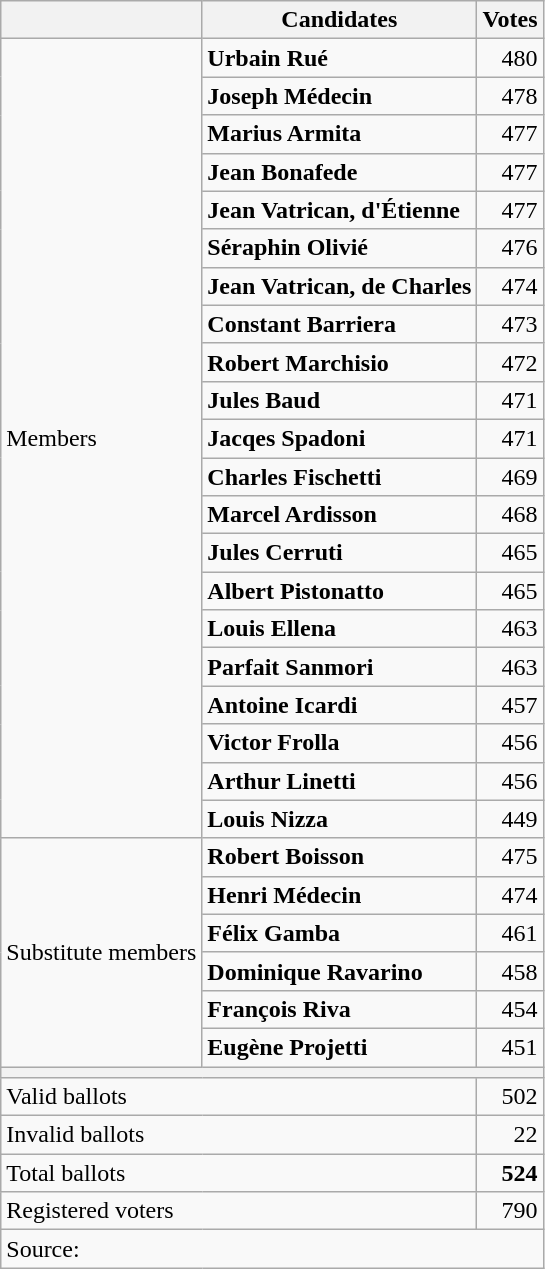<table class="wikitable" style="text-align:right">
<tr>
<th></th>
<th>Candidates</th>
<th>Votes</th>
</tr>
<tr>
<td rowspan="21" align="left">Members</td>
<td align="left"><strong>Urbain Rué</strong></td>
<td>480</td>
</tr>
<tr>
<td align="left"><strong>Joseph Médecin</strong></td>
<td>478</td>
</tr>
<tr>
<td align="left"><strong>Marius Armita</strong></td>
<td>477</td>
</tr>
<tr>
<td align="left"><strong>Jean Bonafede</strong></td>
<td>477</td>
</tr>
<tr>
<td align="left"><strong>Jean Vatrican, d'Étienne</strong></td>
<td>477</td>
</tr>
<tr>
<td align="left"><strong>Séraphin Olivié</strong></td>
<td>476</td>
</tr>
<tr>
<td align="left"><strong>Jean Vatrican, de Charles</strong></td>
<td>474</td>
</tr>
<tr>
<td align="left"><strong>Constant Barriera</strong></td>
<td>473</td>
</tr>
<tr>
<td align="left"><strong>Robert Marchisio</strong></td>
<td>472</td>
</tr>
<tr>
<td align="left"><strong>Jules Baud</strong></td>
<td>471</td>
</tr>
<tr>
<td align="left"><strong>Jacqes Spadoni</strong></td>
<td>471</td>
</tr>
<tr>
<td align="left"><strong>Charles Fischetti</strong></td>
<td>469</td>
</tr>
<tr>
<td align="left"><strong>Marcel Ardisson</strong></td>
<td>468</td>
</tr>
<tr>
<td align="left"><strong>Jules Cerruti</strong></td>
<td>465</td>
</tr>
<tr>
<td align="left"><strong>Albert Pistonatto</strong></td>
<td>465</td>
</tr>
<tr>
<td align="left"><strong>Louis Ellena</strong></td>
<td>463</td>
</tr>
<tr>
<td align="left"><strong>Parfait Sanmori</strong></td>
<td>463</td>
</tr>
<tr>
<td align="left"><strong>Antoine Icardi</strong></td>
<td>457</td>
</tr>
<tr>
<td align="left"><strong>Victor Frolla</strong></td>
<td>456</td>
</tr>
<tr>
<td align="left"><strong>Arthur Linetti</strong></td>
<td>456</td>
</tr>
<tr>
<td align="left"><strong>Louis Nizza</strong></td>
<td>449</td>
</tr>
<tr>
<td rowspan="6" align="left">Substitute members</td>
<td align="left"><strong>Robert Boisson</strong></td>
<td>475</td>
</tr>
<tr>
<td align="left"><strong>Henri Médecin</strong></td>
<td>474</td>
</tr>
<tr>
<td align="left"><strong>Félix Gamba</strong></td>
<td>461</td>
</tr>
<tr>
<td align="left"><strong>Dominique Ravarino</strong></td>
<td>458</td>
</tr>
<tr>
<td align="left"><strong>François Riva</strong></td>
<td>454</td>
</tr>
<tr>
<td align="left"><strong>Eugène Projetti</strong></td>
<td>451</td>
</tr>
<tr>
<th colspan=3></th>
</tr>
<tr>
<td colspan="2" align="left">Valid ballots</td>
<td>502</td>
</tr>
<tr>
<td colspan="2" align="left">Invalid ballots</td>
<td>22</td>
</tr>
<tr>
<td colspan="2" align="left">Total ballots</td>
<td><strong>524</strong></td>
</tr>
<tr>
<td colspan="2" align="left">Registered voters</td>
<td>790</td>
</tr>
<tr>
<td colspan="3" align="left">Source:</td>
</tr>
</table>
